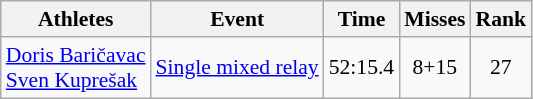<table class="wikitable" style="font-size:90%">
<tr>
<th>Athletes</th>
<th>Event</th>
<th>Time</th>
<th>Misses</th>
<th>Rank</th>
</tr>
<tr align=center>
<td align=left><a href='#'>Doris Baričavac</a><br><a href='#'>Sven Kuprešak</a></td>
<td align=left><a href='#'>Single mixed relay</a></td>
<td>52:15.4</td>
<td>8+15</td>
<td>27</td>
</tr>
</table>
